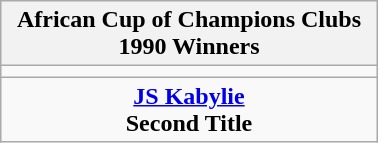<table class="wikitable" style="text-align: center; margin: 0 auto; width: 20%">
<tr>
<th>African Cup of Champions Clubs<br>1990 Winners</th>
</tr>
<tr>
<td></td>
</tr>
<tr>
<td><strong><a href='#'>JS Kabylie</a></strong><br><strong>Second Title</strong></td>
</tr>
</table>
